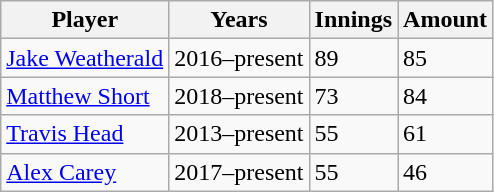<table class="wikitable">
<tr>
<th>Player</th>
<th>Years</th>
<th>Innings</th>
<th>Amount</th>
</tr>
<tr>
<td><a href='#'>Jake Weatherald</a></td>
<td>2016–present</td>
<td>89</td>
<td>85</td>
</tr>
<tr>
<td><a href='#'>Matthew Short</a></td>
<td>2018–present</td>
<td>73</td>
<td>84</td>
</tr>
<tr>
<td><a href='#'>Travis Head</a></td>
<td>2013–present</td>
<td>55</td>
<td>61</td>
</tr>
<tr>
<td><a href='#'>Alex Carey</a></td>
<td>2017–present</td>
<td>55</td>
<td>46</td>
</tr>
</table>
